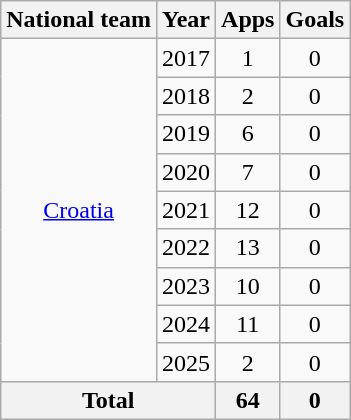<table class="wikitable" style="text-align:center">
<tr>
<th>National team</th>
<th>Year</th>
<th>Apps</th>
<th>Goals</th>
</tr>
<tr>
<td rowspan="9"><a href='#'>Croatia</a></td>
<td>2017</td>
<td>1</td>
<td>0</td>
</tr>
<tr>
<td>2018</td>
<td>2</td>
<td>0</td>
</tr>
<tr>
<td>2019</td>
<td>6</td>
<td>0</td>
</tr>
<tr>
<td>2020</td>
<td>7</td>
<td>0</td>
</tr>
<tr>
<td>2021</td>
<td>12</td>
<td>0</td>
</tr>
<tr>
<td>2022</td>
<td>13</td>
<td>0</td>
</tr>
<tr>
<td>2023</td>
<td>10</td>
<td>0</td>
</tr>
<tr>
<td>2024</td>
<td>11</td>
<td>0</td>
</tr>
<tr>
<td>2025</td>
<td>2</td>
<td>0</td>
</tr>
<tr>
<th colspan="2">Total</th>
<th>64</th>
<th>0</th>
</tr>
</table>
